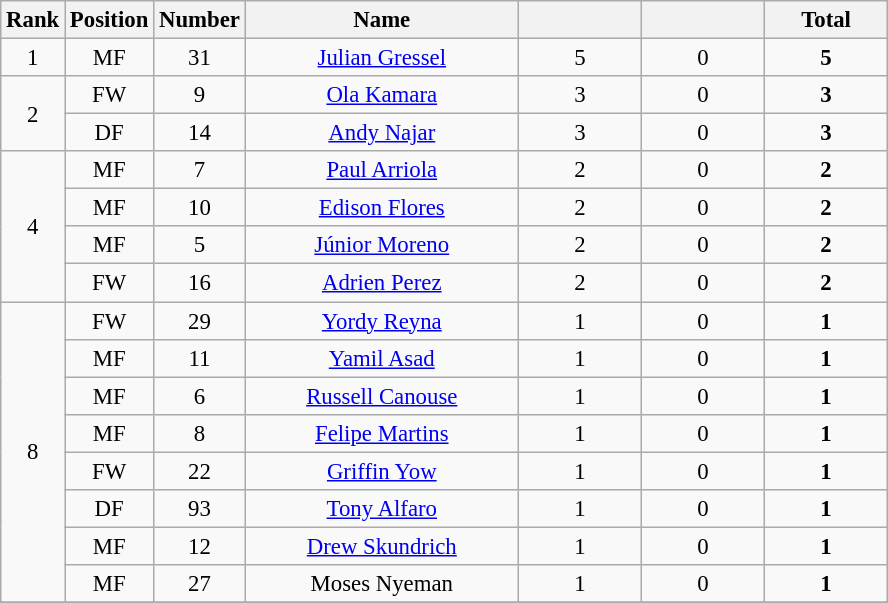<table class="wikitable" style="font-size: 95%; text-align: center;">
<tr>
<th width=30>Rank</th>
<th width=30>Position</th>
<th width=30>Number</th>
<th width=175>Name</th>
<th width=75></th>
<th width=75></th>
<th width=75><strong>Total</strong></th>
</tr>
<tr>
<td>1</td>
<td>MF</td>
<td>31</td>
<td><a href='#'>Julian Gressel</a></td>
<td>5</td>
<td>0</td>
<td><strong>5</strong></td>
</tr>
<tr>
<td rowspan="2">2</td>
<td>FW</td>
<td>9</td>
<td><a href='#'>Ola Kamara</a></td>
<td>3</td>
<td>0</td>
<td><strong>3</strong></td>
</tr>
<tr>
<td>DF</td>
<td>14</td>
<td><a href='#'>Andy Najar</a></td>
<td>3</td>
<td>0</td>
<td><strong>3</strong></td>
</tr>
<tr>
<td rowspan="4">4</td>
<td>MF</td>
<td>7</td>
<td><a href='#'>Paul Arriola</a></td>
<td>2</td>
<td>0</td>
<td><strong>2</strong></td>
</tr>
<tr>
<td>MF</td>
<td>10</td>
<td><a href='#'>Edison Flores</a></td>
<td>2</td>
<td>0</td>
<td><strong>2</strong></td>
</tr>
<tr>
<td>MF</td>
<td>5</td>
<td><a href='#'>Júnior Moreno</a></td>
<td>2</td>
<td>0</td>
<td><strong>2</strong></td>
</tr>
<tr>
<td>FW</td>
<td>16</td>
<td><a href='#'>Adrien Perez</a></td>
<td>2</td>
<td>0</td>
<td><strong>2</strong></td>
</tr>
<tr>
<td rowspan="8">8</td>
<td>FW</td>
<td>29</td>
<td><a href='#'>Yordy Reyna</a></td>
<td>1</td>
<td>0</td>
<td><strong>1</strong></td>
</tr>
<tr>
<td>MF</td>
<td>11</td>
<td><a href='#'>Yamil Asad</a></td>
<td>1</td>
<td>0</td>
<td><strong>1</strong></td>
</tr>
<tr>
<td>MF</td>
<td>6</td>
<td><a href='#'>Russell Canouse</a></td>
<td>1</td>
<td>0</td>
<td><strong>1</strong></td>
</tr>
<tr>
<td>MF</td>
<td>8</td>
<td><a href='#'>Felipe Martins</a></td>
<td>1</td>
<td>0</td>
<td><strong>1</strong></td>
</tr>
<tr>
<td>FW</td>
<td>22</td>
<td><a href='#'>Griffin Yow</a></td>
<td>1</td>
<td>0</td>
<td><strong>1</strong></td>
</tr>
<tr>
<td>DF</td>
<td>93</td>
<td><a href='#'>Tony Alfaro</a></td>
<td>1</td>
<td>0</td>
<td><strong>1</strong></td>
</tr>
<tr>
<td>MF</td>
<td>12</td>
<td><a href='#'>Drew Skundrich</a></td>
<td>1</td>
<td>0</td>
<td><strong>1</strong></td>
</tr>
<tr>
<td>MF</td>
<td>27</td>
<td>Moses Nyeman</td>
<td>1</td>
<td>0</td>
<td><strong>1</strong></td>
</tr>
<tr>
</tr>
</table>
